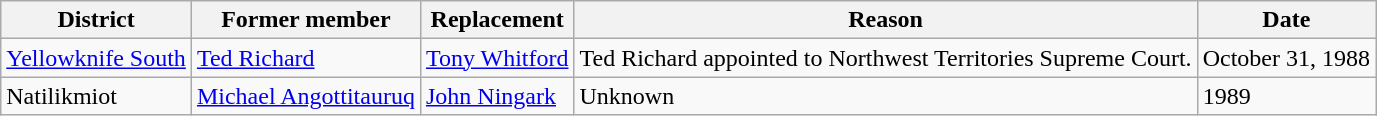<table class="wikitable">
<tr>
<th>District</th>
<th>Former member</th>
<th>Replacement</th>
<th>Reason</th>
<th>Date</th>
</tr>
<tr>
<td><a href='#'>Yellowknife South</a></td>
<td><a href='#'>Ted Richard</a></td>
<td><a href='#'>Tony Whitford</a></td>
<td>Ted Richard appointed to Northwest Territories Supreme Court.</td>
<td>October 31, 1988</td>
</tr>
<tr>
<td>Natilikmiot</td>
<td><a href='#'>Michael Angottitauruq</a></td>
<td><a href='#'>John Ningark</a></td>
<td>Unknown</td>
<td>1989</td>
</tr>
</table>
